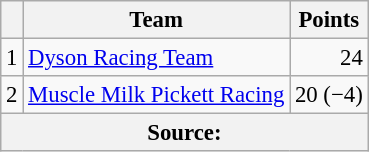<table class="wikitable" style="font-size: 95%;">
<tr>
<th scope="col"></th>
<th scope="col">Team</th>
<th scope="col">Points</th>
</tr>
<tr>
<td align=center>1</td>
<td> <a href='#'>Dyson Racing Team</a></td>
<td align=right>24</td>
</tr>
<tr>
<td align=center>2</td>
<td> <a href='#'>Muscle Milk Pickett Racing</a></td>
<td align=right>20 (−4)</td>
</tr>
<tr>
<th colspan=4>Source:</th>
</tr>
</table>
